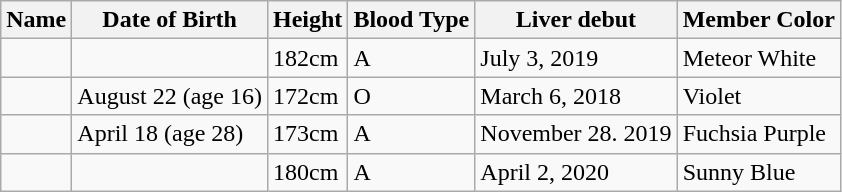<table class="wikitable">
<tr>
<th>Name</th>
<th>Date of Birth</th>
<th>Height</th>
<th>Blood Type</th>
<th>Liver debut</th>
<th>Member Color</th>
</tr>
<tr>
<td></td>
<td></td>
<td>182cm</td>
<td>A</td>
<td>July 3, 2019</td>
<td> Meteor White</td>
</tr>
<tr>
<td></td>
<td>August 22 (age 16)</td>
<td>172cm</td>
<td>O</td>
<td>March 6, 2018</td>
<td> Violet</td>
</tr>
<tr>
<td></td>
<td>April 18 (age 28)</td>
<td>173cm</td>
<td>A</td>
<td>November 28. 2019</td>
<td> Fuchsia Purple</td>
</tr>
<tr>
<td></td>
<td></td>
<td>180cm</td>
<td>A</td>
<td>April 2, 2020</td>
<td> Sunny Blue</td>
</tr>
</table>
